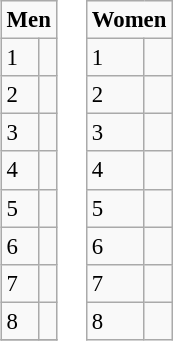<table>
<tr ---- valign="top">
<td><br><table class="wikitable" style="font-size: 95%">
<tr>
<td colspan="3" align="center"><strong>Men</strong></td>
</tr>
<tr>
<td>1</td>
<td align="left"></td>
</tr>
<tr>
<td>2</td>
<td align="left"></td>
</tr>
<tr>
<td>3</td>
<td align="left"></td>
</tr>
<tr>
<td>4</td>
<td align="left"></td>
</tr>
<tr>
<td>5</td>
<td align="left"></td>
</tr>
<tr>
<td>6</td>
<td align="left"></td>
</tr>
<tr>
<td>7</td>
<td align="left"></td>
</tr>
<tr>
<td>8</td>
<td align="left"></td>
</tr>
<tr>
</tr>
</table>
</td>
<td><br><table class="wikitable" style="font-size: 95%">
<tr>
<td colspan="3" align="center"><strong>Women</strong></td>
</tr>
<tr>
<td>1</td>
<td align="left"></td>
</tr>
<tr>
<td>2</td>
<td align="left"></td>
</tr>
<tr>
<td>3</td>
<td align="left"></td>
</tr>
<tr>
<td>4</td>
<td align="left"></td>
</tr>
<tr>
<td>5</td>
<td align="left"></td>
</tr>
<tr>
<td>6</td>
<td align="left"></td>
</tr>
<tr>
<td>7</td>
<td align="left"></td>
</tr>
<tr>
<td>8</td>
<td align="left"></td>
</tr>
</table>
</td>
<td></td>
</tr>
</table>
